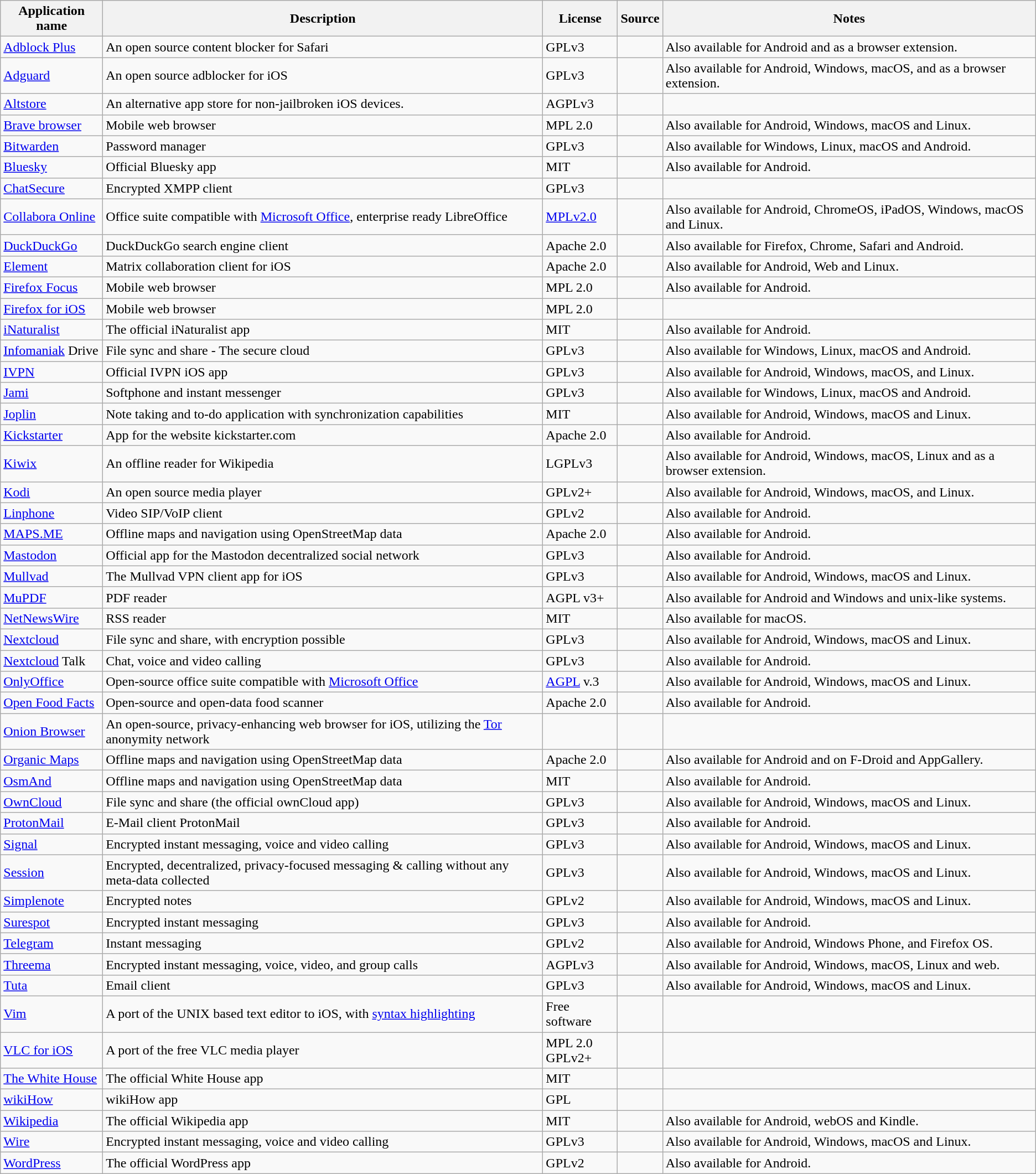<table class="wikitable sortable">
<tr>
<th>Application name</th>
<th>Description</th>
<th>License</th>
<th>Source</th>
<th>Notes</th>
</tr>
<tr>
<td><a href='#'>Adblock Plus</a></td>
<td>An open source content blocker for Safari</td>
<td>GPLv3</td>
<td></td>
<td>Also available for Android and as a browser extension.</td>
</tr>
<tr>
<td><a href='#'>Adguard</a></td>
<td>An open source adblocker for iOS</td>
<td>GPLv3</td>
<td></td>
<td>Also available for Android, Windows, macOS, and as a browser extension.</td>
</tr>
<tr>
<td><a href='#'>Altstore</a></td>
<td>An alternative app store for non-jailbroken iOS devices.</td>
<td>AGPLv3</td>
<td></td>
<td></td>
</tr>
<tr>
<td><a href='#'>Brave browser</a></td>
<td>Mobile web browser</td>
<td>MPL 2.0</td>
<td></td>
<td>Also available for Android, Windows, macOS and Linux.</td>
</tr>
<tr>
<td><a href='#'>Bitwarden</a></td>
<td>Password manager</td>
<td>GPLv3</td>
<td></td>
<td>Also available for Windows, Linux, macOS and Android.</td>
</tr>
<tr>
<td><a href='#'>Bluesky</a></td>
<td>Official Bluesky app</td>
<td>MIT</td>
<td></td>
<td>Also available for Android.</td>
</tr>
<tr>
<td><a href='#'>ChatSecure</a></td>
<td>Encrypted XMPP client</td>
<td>GPLv3</td>
<td></td>
<td></td>
</tr>
<tr>
<td><a href='#'>Collabora Online</a></td>
<td>Office suite compatible with <a href='#'>Microsoft Office</a>, enterprise ready LibreOffice</td>
<td><a href='#'>MPLv2.0</a></td>
<td></td>
<td>Also available for Android, ChromeOS, iPadOS, Windows, macOS and Linux.</td>
</tr>
<tr>
<td><a href='#'>DuckDuckGo</a></td>
<td>DuckDuckGo search engine client</td>
<td>Apache 2.0</td>
<td></td>
<td>Also available for Firefox, Chrome, Safari and Android.</td>
</tr>
<tr>
<td><a href='#'>Element</a></td>
<td>Matrix collaboration client for iOS</td>
<td>Apache 2.0</td>
<td></td>
<td>Also available for Android, Web and Linux.</td>
</tr>
<tr>
<td><a href='#'>Firefox Focus</a></td>
<td>Mobile web browser</td>
<td>MPL 2.0</td>
<td></td>
<td>Also available for Android.</td>
</tr>
<tr>
<td><a href='#'>Firefox for iOS</a></td>
<td>Mobile web browser</td>
<td>MPL 2.0</td>
<td></td>
<td></td>
</tr>
<tr>
<td><a href='#'>iNaturalist</a></td>
<td>The official iNaturalist app</td>
<td>MIT</td>
<td></td>
<td>Also available for Android.</td>
</tr>
<tr>
<td><a href='#'>Infomaniak</a> Drive</td>
<td>File sync and share - The secure cloud</td>
<td>GPLv3</td>
<td></td>
<td>Also available for Windows, Linux, macOS and Android.</td>
</tr>
<tr>
<td><a href='#'>IVPN</a></td>
<td>Official IVPN iOS app</td>
<td>GPLv3</td>
<td></td>
<td>Also available for Android, Windows, macOS, and Linux.</td>
</tr>
<tr>
<td><a href='#'>Jami</a></td>
<td>Softphone and instant messenger</td>
<td>GPLv3</td>
<td></td>
<td>Also available for Windows, Linux, macOS and Android.</td>
</tr>
<tr>
<td><a href='#'>Joplin</a></td>
<td>Note taking and to-do application with synchronization capabilities</td>
<td>MIT</td>
<td></td>
<td>Also available for Android, Windows, macOS and Linux.</td>
</tr>
<tr>
<td><a href='#'>Kickstarter</a></td>
<td>App for the website kickstarter.com</td>
<td>Apache 2.0</td>
<td></td>
<td>Also available for Android.</td>
</tr>
<tr>
<td><a href='#'>Kiwix</a></td>
<td>An offline reader for Wikipedia</td>
<td>LGPLv3</td>
<td></td>
<td>Also available for Android, Windows, macOS, Linux and as a browser extension.</td>
</tr>
<tr>
<td><a href='#'>Kodi</a></td>
<td>An open source media player</td>
<td>GPLv2+</td>
<td></td>
<td>Also available for Android, Windows, macOS, and Linux.</td>
</tr>
<tr>
<td><a href='#'>Linphone</a></td>
<td>Video SIP/VoIP client</td>
<td>GPLv2</td>
<td></td>
<td>Also available for Android.</td>
</tr>
<tr>
<td><a href='#'>MAPS.ME</a></td>
<td>Offline maps and navigation using OpenStreetMap data</td>
<td>Apache 2.0</td>
<td></td>
<td>Also available for Android.</td>
</tr>
<tr>
<td><a href='#'>Mastodon</a></td>
<td>Official app for the Mastodon decentralized social network</td>
<td>GPLv3</td>
<td></td>
<td>Also available for Android.</td>
</tr>
<tr>
<td><a href='#'>Mullvad</a></td>
<td>The Mullvad VPN client app for iOS</td>
<td>GPLv3</td>
<td></td>
<td>Also available for Android, Windows, macOS and Linux.</td>
</tr>
<tr>
<td><a href='#'>MuPDF</a></td>
<td>PDF reader</td>
<td>AGPL v3+</td>
<td></td>
<td>Also available for Android and Windows and unix-like systems.</td>
</tr>
<tr>
<td><a href='#'>NetNewsWire</a></td>
<td>RSS reader</td>
<td>MIT</td>
<td></td>
<td>Also available for macOS.</td>
</tr>
<tr>
<td><a href='#'>Nextcloud</a></td>
<td>File sync and share, with encryption possible</td>
<td>GPLv3</td>
<td></td>
<td>Also available for Android, Windows, macOS and Linux.</td>
</tr>
<tr>
<td><a href='#'>Nextcloud</a> Talk</td>
<td>Chat, voice and video calling</td>
<td>GPLv3</td>
<td></td>
<td>Also available for Android.</td>
</tr>
<tr>
<td><a href='#'>OnlyOffice</a></td>
<td>Open-source office suite compatible with <a href='#'>Microsoft Office</a></td>
<td><a href='#'>AGPL</a> v.3</td>
<td></td>
<td>Also available for Android, Windows, macOS and Linux.</td>
</tr>
<tr>
<td><a href='#'>Open Food Facts</a></td>
<td>Open-source and open-data food scanner</td>
<td>Apache 2.0</td>
<td></td>
<td>Also available for Android.</td>
</tr>
<tr>
<td><a href='#'>Onion Browser</a></td>
<td>An open-source, privacy-enhancing web browser for iOS, utilizing the <a href='#'>Tor</a> anonymity network</td>
<td></td>
<td></td>
<td></td>
</tr>
<tr>
<td><a href='#'>Organic Maps</a></td>
<td>Offline maps and navigation using OpenStreetMap data</td>
<td>Apache 2.0</td>
<td></td>
<td>Also available for Android and on F-Droid and AppGallery.</td>
</tr>
<tr>
<td><a href='#'>OsmAnd</a></td>
<td>Offline maps and navigation using OpenStreetMap data</td>
<td>MIT</td>
<td></td>
<td>Also available for Android.</td>
</tr>
<tr>
<td><a href='#'>OwnCloud</a></td>
<td>File sync and share (the official ownCloud app)</td>
<td>GPLv3</td>
<td></td>
<td>Also available for Android, Windows, macOS and Linux.</td>
</tr>
<tr>
<td><a href='#'>ProtonMail</a></td>
<td>E-Mail client ProtonMail</td>
<td>GPLv3</td>
<td></td>
<td>Also available for Android.</td>
</tr>
<tr>
<td><a href='#'>Signal</a></td>
<td>Encrypted instant messaging, voice and video calling</td>
<td>GPLv3</td>
<td></td>
<td>Also available for Android, Windows, macOS and Linux.</td>
</tr>
<tr>
<td><a href='#'>Session</a></td>
<td>Encrypted, decentralized, privacy-focused messaging & calling without any meta-data collected</td>
<td>GPLv3</td>
<td></td>
<td>Also available for Android, Windows, macOS and Linux.</td>
</tr>
<tr>
<td><a href='#'>Simplenote</a></td>
<td>Encrypted notes</td>
<td>GPLv2</td>
<td></td>
<td>Also available for Android, Windows, macOS and Linux.</td>
</tr>
<tr>
<td><a href='#'>Surespot</a></td>
<td>Encrypted instant messaging</td>
<td>GPLv3</td>
<td></td>
<td>Also available for Android.</td>
</tr>
<tr>
<td><a href='#'>Telegram</a></td>
<td>Instant messaging</td>
<td>GPLv2</td>
<td></td>
<td>Also available for Android, Windows Phone, and Firefox OS.</td>
</tr>
<tr>
<td><a href='#'>Threema</a></td>
<td>Encrypted instant messaging, voice, video, and group calls</td>
<td>AGPLv3</td>
<td></td>
<td>Also available for Android, Windows, macOS, Linux and web.</td>
</tr>
<tr>
<td><a href='#'>Tuta</a></td>
<td>Email client</td>
<td>GPLv3</td>
<td></td>
<td>Also available for Android, Windows, macOS and Linux.</td>
</tr>
<tr>
<td><a href='#'>Vim</a></td>
<td>A port of the UNIX based text editor to iOS, with <a href='#'>syntax highlighting</a></td>
<td>Free software</td>
<td></td>
<td></td>
</tr>
<tr>
<td><a href='#'>VLC for iOS</a></td>
<td>A port of the free VLC media player</td>
<td>MPL 2.0<br>GPLv2+</td>
<td></td>
<td></td>
</tr>
<tr>
<td><a href='#'>The White House</a></td>
<td>The official White House app</td>
<td>MIT</td>
<td></td>
<td></td>
</tr>
<tr>
<td><a href='#'>wikiHow</a></td>
<td>wikiHow app</td>
<td>GPL</td>
<td></td>
<td></td>
</tr>
<tr>
<td><a href='#'>Wikipedia</a></td>
<td>The official Wikipedia app</td>
<td>MIT</td>
<td></td>
<td>Also available for Android, webOS and Kindle.</td>
</tr>
<tr>
<td><a href='#'>Wire</a></td>
<td>Encrypted instant messaging, voice and video calling</td>
<td>GPLv3</td>
<td></td>
<td>Also available for Android, Windows, macOS and Linux.</td>
</tr>
<tr>
<td><a href='#'>WordPress</a></td>
<td>The official WordPress app</td>
<td>GPLv2</td>
<td></td>
<td>Also available for Android.</td>
</tr>
</table>
